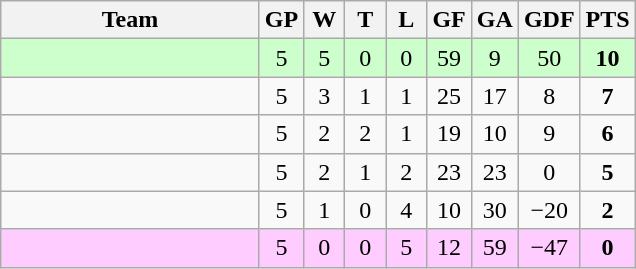<table class="wikitable">
<tr>
<th width=165>Team</th>
<th width=20>GP</th>
<th width=20>W</th>
<th width=20>T</th>
<th width=20>L</th>
<th width=20>GF</th>
<th width=20>GA</th>
<th width=20>GDF</th>
<th width=20>PTS</th>
</tr>
<tr align=center style="background:#ccffcc;">
<td style="text-align:left;"></td>
<td>5</td>
<td>5</td>
<td>0</td>
<td>0</td>
<td>59</td>
<td>9</td>
<td>50</td>
<td><strong>10</strong></td>
</tr>
<tr align=center>
<td style="text-align:left;"></td>
<td>5</td>
<td>3</td>
<td>1</td>
<td>1</td>
<td>25</td>
<td>17</td>
<td>8</td>
<td><strong>7</strong></td>
</tr>
<tr align=center>
<td style="text-align:left;"></td>
<td>5</td>
<td>2</td>
<td>2</td>
<td>1</td>
<td>19</td>
<td>10</td>
<td>9</td>
<td><strong>6</strong></td>
</tr>
<tr align=center>
<td style="text-align:left;"></td>
<td>5</td>
<td>2</td>
<td>1</td>
<td>2</td>
<td>23</td>
<td>23</td>
<td>0</td>
<td><strong>5</strong></td>
</tr>
<tr align=center>
<td style="text-align:left;"></td>
<td>5</td>
<td>1</td>
<td>0</td>
<td>4</td>
<td>10</td>
<td>30</td>
<td>−20</td>
<td><strong>2</strong></td>
</tr>
<tr align=center bgcolor="#ffccff">
<td style="text-align:left;"></td>
<td>5</td>
<td>0</td>
<td>0</td>
<td>5</td>
<td>12</td>
<td>59</td>
<td>−47</td>
<td><strong>0</strong></td>
</tr>
</table>
